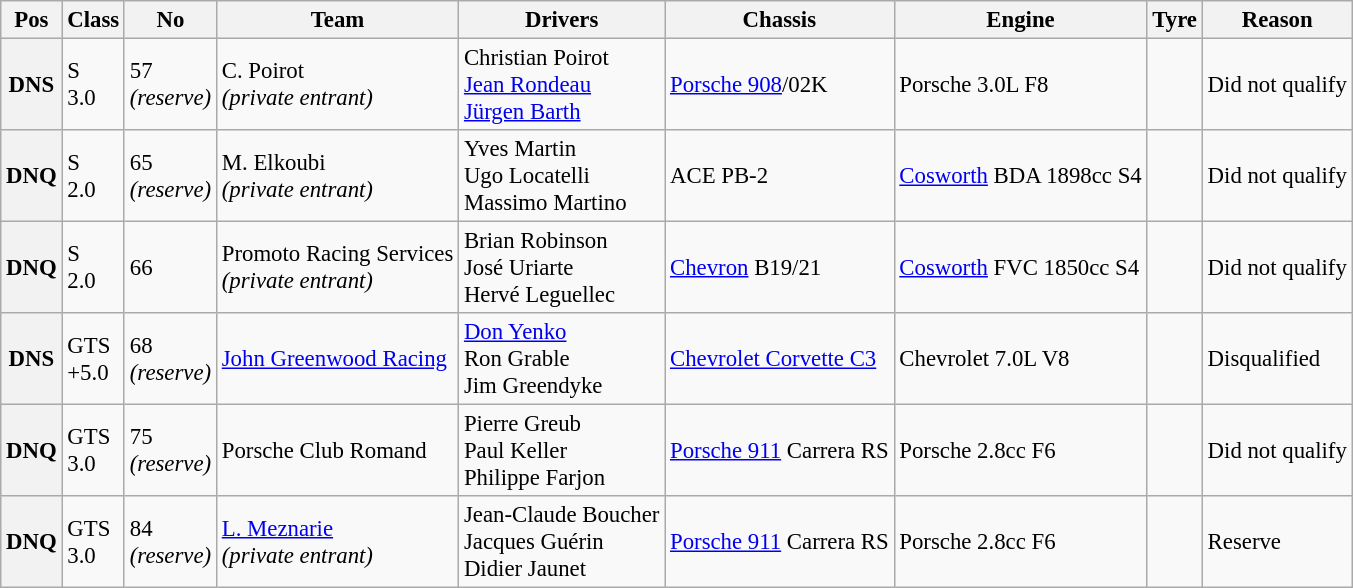<table class="wikitable" style="font-size: 95%;">
<tr>
<th>Pos</th>
<th>Class</th>
<th>No</th>
<th>Team</th>
<th>Drivers</th>
<th>Chassis</th>
<th>Engine</th>
<th>Tyre</th>
<th>Reason</th>
</tr>
<tr>
<th>DNS</th>
<td>S<br>3.0</td>
<td>57<br><em>(reserve)</em></td>
<td> C. Poirot<br><em>(private entrant)</em></td>
<td> Christian Poirot<br> <a href='#'>Jean Rondeau</a><br> <a href='#'>Jürgen Barth</a></td>
<td><a href='#'>Porsche 908</a>/02K</td>
<td>Porsche 3.0L F8</td>
<td></td>
<td>Did not qualify</td>
</tr>
<tr>
<th>DNQ</th>
<td>S<br>2.0</td>
<td>65<br><em>(reserve)</em></td>
<td> M. Elkoubi<br><em>(private entrant)</em></td>
<td> Yves Martin<br> Ugo Locatelli<br> Massimo Martino</td>
<td>ACE PB-2</td>
<td><a href='#'>Cosworth</a> BDA 1898cc S4</td>
<td></td>
<td>Did not qualify</td>
</tr>
<tr>
<th>DNQ</th>
<td>S<br>2.0</td>
<td>66</td>
<td> Promoto Racing Services <br><em>(private entrant)</em></td>
<td> Brian Robinson<br> José Uriarte<br>  Hervé Leguellec</td>
<td><a href='#'>Chevron</a> B19/21</td>
<td><a href='#'>Cosworth</a> FVC 1850cc S4</td>
<td></td>
<td>Did not qualify</td>
</tr>
<tr>
<th>DNS</th>
<td>GTS<br>+5.0</td>
<td>68<br><em>(reserve)</em></td>
<td> <a href='#'>John Greenwood Racing</a></td>
<td> <a href='#'>Don Yenko</a><br> Ron Grable<br> Jim Greendyke</td>
<td><a href='#'>Chevrolet Corvette C3</a></td>
<td>Chevrolet 7.0L V8</td>
<td></td>
<td>Disqualified</td>
</tr>
<tr>
<th>DNQ</th>
<td>GTS<br>3.0</td>
<td>75<br><em>(reserve)</em></td>
<td> Porsche Club Romand</td>
<td> Pierre Greub<br> Paul Keller <br> Philippe Farjon</td>
<td><a href='#'>Porsche 911</a> Carrera RS</td>
<td>Porsche 2.8cc F6</td>
<td></td>
<td>Did not qualify</td>
</tr>
<tr>
<th>DNQ</th>
<td>GTS<br>3.0</td>
<td>84<br><em>(reserve)</em></td>
<td> <a href='#'>L. Meznarie</a><br><em>(private entrant)</em></td>
<td> Jean-Claude Boucher<br> Jacques Guérin<br> Didier Jaunet</td>
<td><a href='#'>Porsche 911</a> Carrera RS</td>
<td>Porsche 2.8cc F6</td>
<td></td>
<td>Reserve</td>
</tr>
</table>
